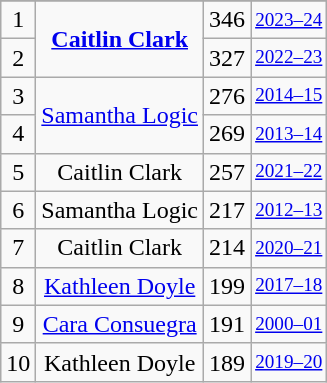<table class="wikitable sortable" style="text-align: center">
<tr>
</tr>
<tr>
<td>1</td>
<td rowspan=2><strong><a href='#'>Caitlin Clark</a></strong></td>
<td>346</td>
<td style="font-size:80%;"><a href='#'>2023–24</a></td>
</tr>
<tr>
<td>2</td>
<td>327</td>
<td style="font-size:80%;"><a href='#'>2022–23</a></td>
</tr>
<tr>
<td>3</td>
<td rowspan=2><a href='#'>Samantha Logic</a></td>
<td>276</td>
<td style="font-size:80%;"><a href='#'>2014–15</a></td>
</tr>
<tr>
<td>4</td>
<td>269</td>
<td style="font-size:80%;"><a href='#'>2013–14</a></td>
</tr>
<tr>
<td>5</td>
<td>Caitlin Clark</td>
<td>257</td>
<td style="font-size:80%;"><a href='#'>2021–22</a></td>
</tr>
<tr>
<td>6</td>
<td>Samantha Logic</td>
<td>217</td>
<td style="font-size:80%;"><a href='#'>2012–13</a></td>
</tr>
<tr>
<td>7</td>
<td>Caitlin Clark</td>
<td>214</td>
<td style="font-size:80%;"><a href='#'>2020–21</a></td>
</tr>
<tr>
<td>8</td>
<td><a href='#'>Kathleen Doyle</a></td>
<td>199</td>
<td style="font-size:80%;"><a href='#'>2017–18</a></td>
</tr>
<tr>
<td>9</td>
<td><a href='#'>Cara Consuegra</a></td>
<td>191</td>
<td style="font-size:80%;"><a href='#'>2000–01</a></td>
</tr>
<tr>
<td>10</td>
<td>Kathleen Doyle</td>
<td>189</td>
<td style="font-size:80%;"><a href='#'>2019–20</a></td>
</tr>
</table>
